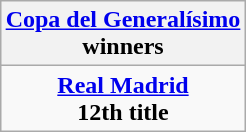<table class="wikitable" style="text-align: center; margin: 0 auto;">
<tr>
<th><a href='#'>Copa del Generalísimo</a><br>winners</th>
</tr>
<tr>
<td><strong><a href='#'>Real Madrid</a></strong><br><strong>12th title</strong></td>
</tr>
</table>
